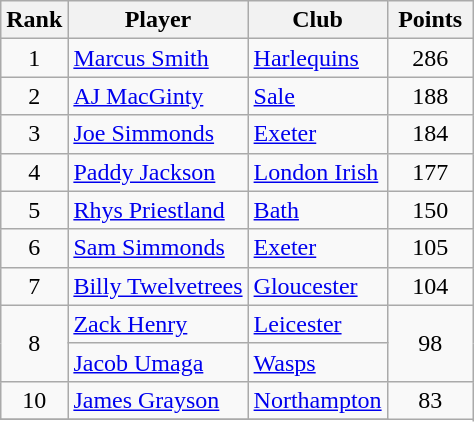<table class="wikitable" style="text-align:center">
<tr>
<th>Rank</th>
<th>Player</th>
<th>Club</th>
<th style="width:50px;">Points</th>
</tr>
<tr>
<td>1</td>
<td align=left> <a href='#'>Marcus Smith</a></td>
<td align=left><a href='#'>Harlequins</a></td>
<td>286</td>
</tr>
<tr>
<td>2</td>
<td align=left> <a href='#'>AJ MacGinty</a></td>
<td align=left><a href='#'>Sale</a></td>
<td>188</td>
</tr>
<tr>
<td>3</td>
<td align=left> <a href='#'>Joe Simmonds</a></td>
<td align=left><a href='#'>Exeter</a></td>
<td>184</td>
</tr>
<tr>
<td>4</td>
<td align=left> <a href='#'>Paddy Jackson</a></td>
<td align=left><a href='#'>London Irish</a></td>
<td>177</td>
</tr>
<tr>
<td>5</td>
<td align=left> <a href='#'>Rhys Priestland</a></td>
<td align=left><a href='#'>Bath</a></td>
<td>150</td>
</tr>
<tr>
<td>6</td>
<td align=left> <a href='#'>Sam Simmonds</a></td>
<td align=left><a href='#'>Exeter</a></td>
<td>105</td>
</tr>
<tr>
<td>7</td>
<td align=left> <a href='#'>Billy Twelvetrees</a></td>
<td align=left><a href='#'>Gloucester</a></td>
<td>104</td>
</tr>
<tr>
<td rowspan=2>8</td>
<td align=left> <a href='#'>Zack Henry</a></td>
<td align=left><a href='#'>Leicester</a></td>
<td rowspan=2>98</td>
</tr>
<tr>
<td align=left> <a href='#'>Jacob Umaga</a></td>
<td align=left><a href='#'>Wasps</a></td>
</tr>
<tr>
<td>10</td>
<td align=left> <a href='#'>James Grayson</a></td>
<td align=left><a href='#'>Northampton</a></td>
<td rowspan=2>83</td>
</tr>
<tr>
</tr>
</table>
